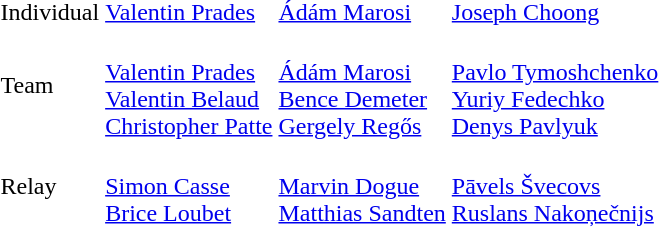<table>
<tr>
<td>Individual</td>
<td> <a href='#'>Valentin Prades</a></td>
<td> <a href='#'>Ádám Marosi</a></td>
<td> <a href='#'>Joseph Choong</a></td>
</tr>
<tr>
<td>Team</td>
<td><br><a href='#'>Valentin Prades</a><br><a href='#'>Valentin Belaud</a><br><a href='#'>Christopher Patte</a></td>
<td><br><a href='#'>Ádám Marosi</a><br><a href='#'>Bence Demeter</a><br><a href='#'>Gergely Regős</a></td>
<td><br><a href='#'>Pavlo Tymoshchenko</a><br><a href='#'>Yuriy Fedechko</a><br><a href='#'>Denys Pavlyuk</a></td>
</tr>
<tr>
<td>Relay</td>
<td><br><a href='#'>Simon Casse</a><br><a href='#'>Brice Loubet</a></td>
<td><br><a href='#'>Marvin Dogue</a><br><a href='#'>Matthias Sandten</a></td>
<td><br><a href='#'>Pāvels Švecovs</a><br><a href='#'>Ruslans Nakoņečnijs</a></td>
</tr>
</table>
